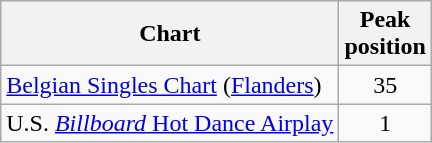<table class="wikitable">
<tr>
<th align="left">Chart</th>
<th align="left">Peak<br>position</th>
</tr>
<tr>
<td><a href='#'>Belgian Singles Chart</a> (<a href='#'>Flanders</a>)</td>
<td style="text-align:center;">35</td>
</tr>
<tr>
<td align="left">U.S. <a href='#'><em>Billboard</em> Hot Dance Airplay</a></td>
<td style="text-align:center;">1</td>
</tr>
</table>
